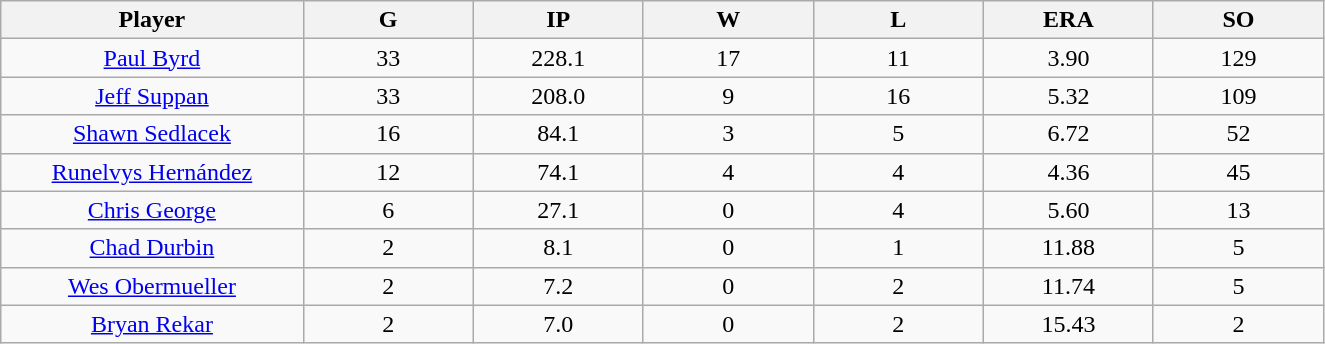<table class="wikitable sortable">
<tr>
<th bgcolor="#DDDDFF" width="16%">Player</th>
<th bgcolor="#DDDDFF" width="9%">G</th>
<th bgcolor="#DDDDFF" width="9%">IP</th>
<th bgcolor="#DDDDFF" width="9%">W</th>
<th bgcolor="#DDDDFF" width="9%">L</th>
<th bgcolor="#DDDDFF" width="9%">ERA</th>
<th bgcolor="#DDDDFF" width="9%">SO</th>
</tr>
<tr align="center">
<td><a href='#'>Paul Byrd</a></td>
<td>33</td>
<td>228.1</td>
<td>17</td>
<td>11</td>
<td>3.90</td>
<td>129</td>
</tr>
<tr align=center>
<td><a href='#'>Jeff Suppan</a></td>
<td>33</td>
<td>208.0</td>
<td>9</td>
<td>16</td>
<td>5.32</td>
<td>109</td>
</tr>
<tr align=center>
<td><a href='#'>Shawn Sedlacek</a></td>
<td>16</td>
<td>84.1</td>
<td>3</td>
<td>5</td>
<td>6.72</td>
<td>52</td>
</tr>
<tr align=center>
<td><a href='#'>Runelvys Hernández</a></td>
<td>12</td>
<td>74.1</td>
<td>4</td>
<td>4</td>
<td>4.36</td>
<td>45</td>
</tr>
<tr align=center>
<td><a href='#'>Chris George</a></td>
<td>6</td>
<td>27.1</td>
<td>0</td>
<td>4</td>
<td>5.60</td>
<td>13</td>
</tr>
<tr align=center>
<td><a href='#'>Chad Durbin</a></td>
<td>2</td>
<td>8.1</td>
<td>0</td>
<td>1</td>
<td>11.88</td>
<td>5</td>
</tr>
<tr align=center>
<td><a href='#'>Wes Obermueller</a></td>
<td>2</td>
<td>7.2</td>
<td>0</td>
<td>2</td>
<td>11.74</td>
<td>5</td>
</tr>
<tr align=center>
<td><a href='#'>Bryan Rekar</a></td>
<td>2</td>
<td>7.0</td>
<td>0</td>
<td>2</td>
<td>15.43</td>
<td>2</td>
</tr>
</table>
